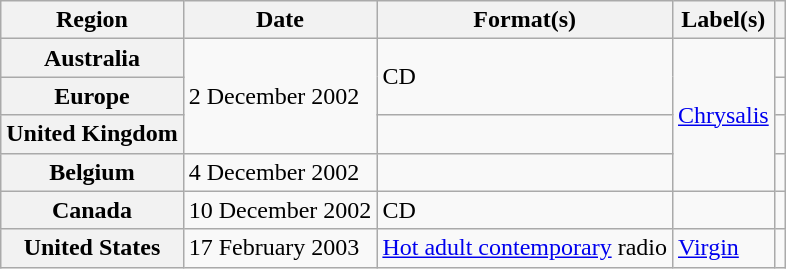<table class="wikitable plainrowheaders">
<tr>
<th scope="col">Region</th>
<th scope="col">Date</th>
<th scope="col">Format(s)</th>
<th scope="col">Label(s)</th>
<th scope="col"></th>
</tr>
<tr>
<th scope="row">Australia</th>
<td rowspan="3">2 December 2002</td>
<td rowspan="2">CD</td>
<td rowspan="4"><a href='#'>Chrysalis</a></td>
<td></td>
</tr>
<tr>
<th scope="row">Europe</th>
<td></td>
</tr>
<tr>
<th scope="row">United Kingdom</th>
<td></td>
<td></td>
</tr>
<tr>
<th scope="row">Belgium</th>
<td>4 December 2002</td>
<td></td>
<td></td>
</tr>
<tr>
<th scope="row">Canada</th>
<td>10 December 2002</td>
<td>CD</td>
<td></td>
<td></td>
</tr>
<tr>
<th scope="row">United States</th>
<td>17 February 2003</td>
<td><a href='#'>Hot adult contemporary</a> radio</td>
<td><a href='#'>Virgin</a></td>
<td></td>
</tr>
</table>
